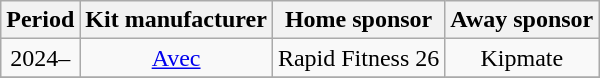<table class="wikitable" style="text-align:center">
<tr>
<th>Period</th>
<th>Kit manufacturer</th>
<th>Home sponsor</th>
<th>Away sponsor</th>
</tr>
<tr>
<td>2024–</td>
<td rowspan="1"><a href='#'>Avec</a></td>
<td>Rapid Fitness 26</td>
<td>Kipmate</td>
</tr>
<tr>
</tr>
</table>
